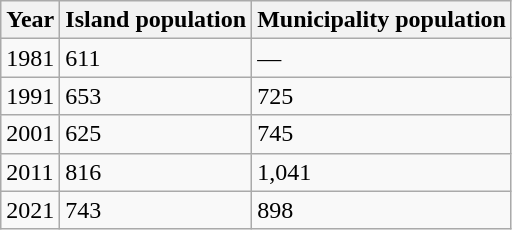<table class="wikitable">
<tr>
<th>Year</th>
<th>Island population</th>
<th>Municipality population</th>
</tr>
<tr>
<td>1981</td>
<td>611</td>
<td>—</td>
</tr>
<tr>
<td>1991</td>
<td>653</td>
<td>725</td>
</tr>
<tr>
<td>2001</td>
<td>625</td>
<td>745</td>
</tr>
<tr>
<td>2011</td>
<td>816</td>
<td>1,041</td>
</tr>
<tr>
<td>2021</td>
<td>743</td>
<td>898</td>
</tr>
</table>
